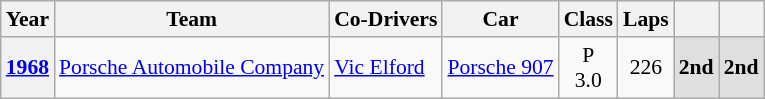<table class="wikitable" style="text-align:center; font-size:90%">
<tr>
<th>Year</th>
<th>Team</th>
<th>Co-Drivers</th>
<th>Car</th>
<th>Class</th>
<th>Laps</th>
<th></th>
<th></th>
</tr>
<tr>
<th><a href='#'>1968</a></th>
<td align=left> <a href='#'>Porsche Automobile Company</a></td>
<td align=left> <a href='#'>Vic Elford</a></td>
<td align=left><a href='#'>Porsche 907</a></td>
<td>P<br>3.0</td>
<td>226</td>
<td style="background:#dfdfdf;"><strong>2nd</strong></td>
<td style="background:#dfdfdf;"><strong>2nd</strong></td>
</tr>
</table>
